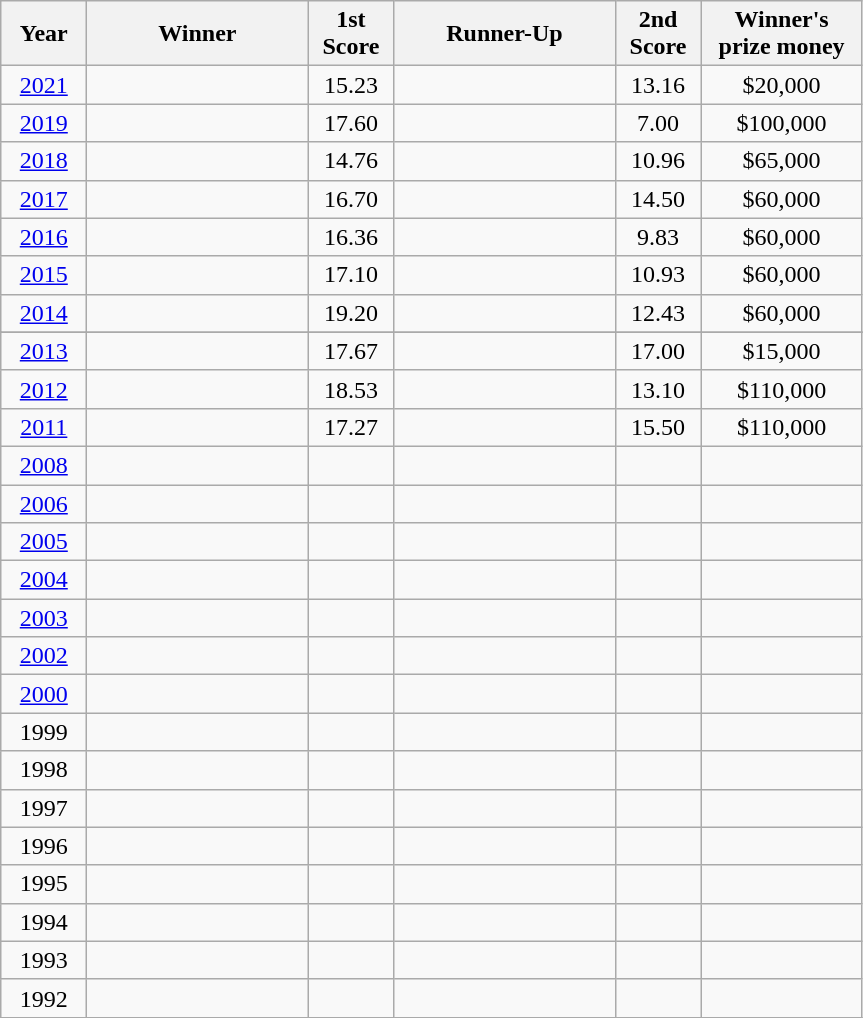<table class="wikitable" border="1">
<tr>
<th width=50>Year</th>
<th width=140>Winner</th>
<th width=50>1st Score</th>
<th width=140>Runner-Up</th>
<th width=50>2nd Score</th>
<th width=100>Winner's prize money</th>
</tr>
<tr>
<td align=center><a href='#'>2021</a></td>
<td></td>
<td align=center>15.23</td>
<td></td>
<td align=center>13.16</td>
<td align=center>$20,000</td>
</tr>
<tr>
<td align=center><a href='#'>2019</a></td>
<td> </td>
<td align=center>17.60</td>
<td></td>
<td align=center>7.00</td>
<td align=center>$100,000</td>
</tr>
<tr>
<td align=center><a href='#'>2018</a></td>
<td></td>
<td align=center>14.76</td>
<td></td>
<td align=center>10.96</td>
<td align=center>$65,000</td>
</tr>
<tr>
<td align=center><a href='#'>2017</a></td>
<td> </td>
<td align=center>16.70</td>
<td></td>
<td align=center>14.50</td>
<td align=center>$60,000</td>
</tr>
<tr>
<td align=center><a href='#'>2016</a></td>
<td></td>
<td align=center>16.36</td>
<td></td>
<td align=center>9.83</td>
<td align=center>$60,000</td>
</tr>
<tr>
<td align=center><a href='#'>2015</a></td>
<td> </td>
<td align=center>17.10</td>
<td></td>
<td align=center>10.93</td>
<td align=center>$60,000</td>
</tr>
<tr>
<td align=center><a href='#'>2014</a></td>
<td></td>
<td align=center>19.20</td>
<td></td>
<td align=center>12.43</td>
<td align=center>$60,000</td>
</tr>
<tr>
</tr>
<tr>
<td align=center><a href='#'>2013</a></td>
<td></td>
<td align=center>17.67</td>
<td></td>
<td align=center>17.00</td>
<td align=center>$15,000</td>
</tr>
<tr>
<td align=center><a href='#'>2012</a></td>
<td> </td>
<td align=center>18.53</td>
<td></td>
<td align=center>13.10</td>
<td align=center>$110,000</td>
</tr>
<tr>
<td align=center><a href='#'>2011</a></td>
<td> </td>
<td align=center>17.27</td>
<td></td>
<td align=center>15.50</td>
<td align=center>$110,000</td>
</tr>
<tr>
<td align=center><a href='#'>2008</a></td>
<td></td>
<td align=center></td>
<td></td>
<td align=center></td>
<td align=center></td>
</tr>
<tr>
<td align=center><a href='#'>2006</a></td>
<td> </td>
<td align=center></td>
<td></td>
<td align=center></td>
<td align=center></td>
</tr>
<tr>
<td align=center><a href='#'>2005</a></td>
<td> </td>
<td align=center></td>
<td></td>
<td align=center></td>
<td align=center></td>
</tr>
<tr>
<td align=center><a href='#'>2004</a></td>
<td></td>
<td align=center></td>
<td></td>
<td align=center></td>
<td align=center></td>
</tr>
<tr>
<td align=center><a href='#'>2003</a></td>
<td></td>
<td align=center></td>
<td></td>
<td align=center></td>
<td align=center></td>
</tr>
<tr>
<td align=center><a href='#'>2002</a></td>
<td> </td>
<td align=center></td>
<td></td>
<td align=center></td>
<td align=center></td>
</tr>
<tr>
<td align=center><a href='#'>2000</a></td>
<td> </td>
<td align=center></td>
<td></td>
<td align=center></td>
<td align=center></td>
</tr>
<tr>
<td align=center>1999</td>
<td></td>
<td align=center></td>
<td></td>
<td align=center></td>
<td align=center></td>
</tr>
<tr>
<td align=center>1998</td>
<td> </td>
<td align=center></td>
<td></td>
<td align=center></td>
<td align=center></td>
</tr>
<tr>
<td align=center>1997</td>
<td></td>
<td align=center></td>
<td></td>
<td align=center></td>
<td align=center></td>
</tr>
<tr>
<td align=center>1996</td>
<td></td>
<td align=center></td>
<td></td>
<td align=center></td>
<td align=center></td>
</tr>
<tr>
<td align=center>1995</td>
<td></td>
<td align=center></td>
<td></td>
<td align=center></td>
<td align=center></td>
</tr>
<tr>
<td align=center>1994</td>
<td></td>
<td align=center></td>
<td></td>
<td align=center></td>
<td align=center></td>
</tr>
<tr>
<td align=center>1993</td>
<td></td>
<td align=center></td>
<td></td>
<td align=center></td>
<td align=center></td>
</tr>
<tr>
<td align=center>1992</td>
<td></td>
<td align=center></td>
<td></td>
<td align=center></td>
<td align=center></td>
</tr>
<tr>
</tr>
</table>
